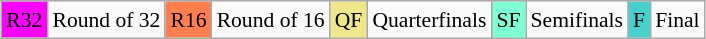<table class="wikitable" style="margin:0.5em auto; font-size:90%; line-height:1.25em;">
<tr>
<td bgcolor="#FF00FF" align=center>R32</td>
<td>Round of 32</td>
<td bgcolor="#FF7F50" align=center>R16</td>
<td>Round of 16</td>
<td bgcolor="#F0E68C" align=center>QF</td>
<td>Quarterfinals</td>
<td bgcolor="#7FFFD4" align=center>SF</td>
<td>Semifinals</td>
<td bgcolor="#48D1CC" align=center>F</td>
<td>Final</td>
</tr>
</table>
